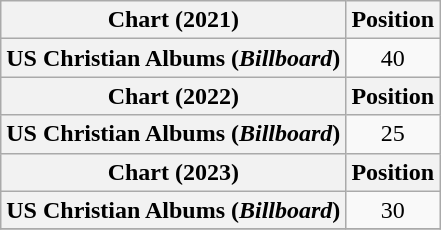<table class="wikitable sortable plainrowheaders" style="text-align:center">
<tr>
<th scope="col">Chart (2021)</th>
<th scope="col">Position</th>
</tr>
<tr>
<th scope="row">US Christian Albums (<em>Billboard</em>)</th>
<td>40</td>
</tr>
<tr>
<th scope="col">Chart (2022)</th>
<th scope="col">Position</th>
</tr>
<tr>
<th scope="row">US Christian Albums (<em>Billboard</em>)</th>
<td>25</td>
</tr>
<tr>
<th scope="col">Chart (2023)</th>
<th scope="col">Position</th>
</tr>
<tr>
<th scope="row">US Christian Albums (<em>Billboard</em>)</th>
<td>30</td>
</tr>
<tr>
</tr>
</table>
